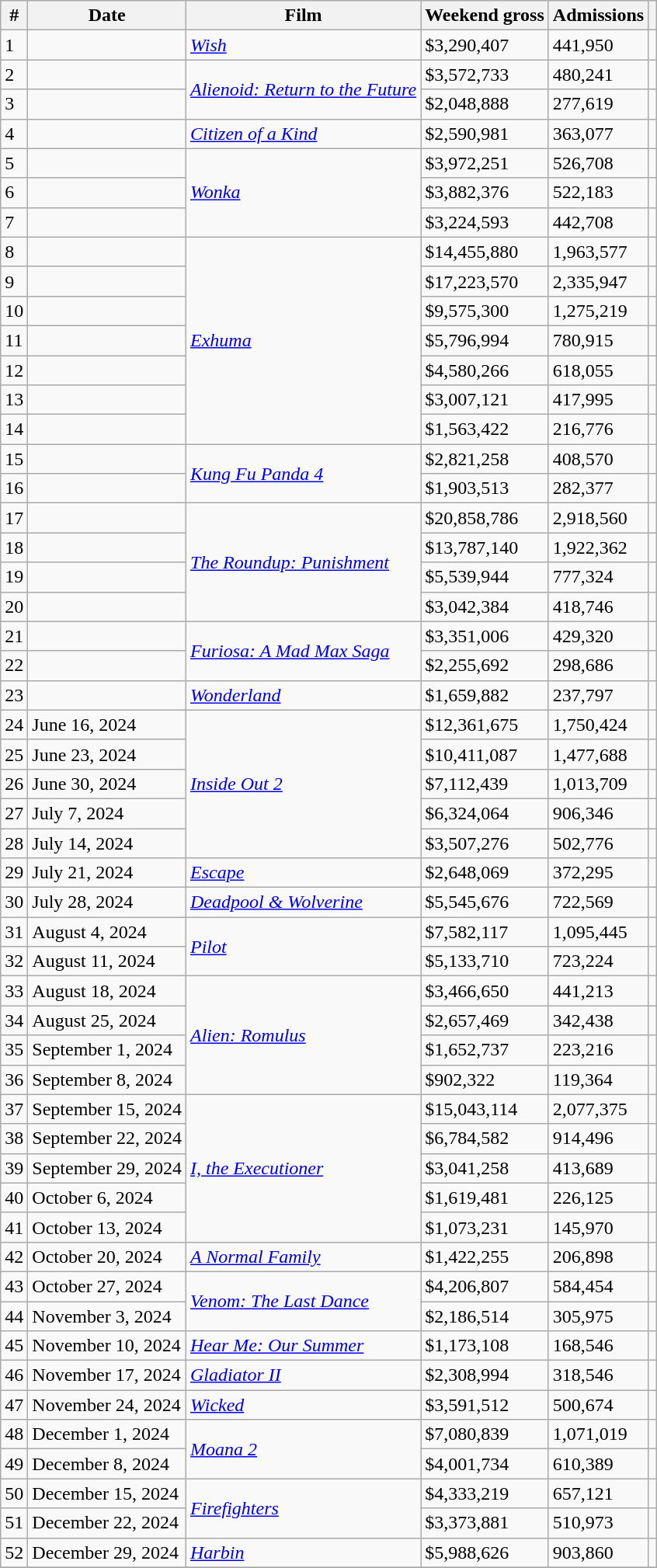<table class="wikitable sortable">
<tr>
<th>#</th>
<th>Date</th>
<th>Film</th>
<th>Weekend gross</th>
<th>Admissions</th>
<th></th>
</tr>
<tr>
<td>1</td>
<td></td>
<td><em><a href='#'>Wish</a></em></td>
<td>$3,290,407</td>
<td>441,950</td>
<td></td>
</tr>
<tr>
<td>2</td>
<td></td>
<td rowspan=2><em><a href='#'>Alienoid: Return to the Future</a></em></td>
<td>$3,572,733</td>
<td>480,241</td>
<td></td>
</tr>
<tr>
<td>3</td>
<td></td>
<td>$2,048,888</td>
<td>277,619</td>
<td></td>
</tr>
<tr>
<td>4</td>
<td></td>
<td><em><a href='#'>Citizen of a Kind</a></em></td>
<td>$2,590,981</td>
<td>363,077</td>
<td></td>
</tr>
<tr>
<td>5</td>
<td></td>
<td rowspan=3><em><a href='#'>Wonka</a></em></td>
<td>$3,972,251</td>
<td>526,708</td>
<td></td>
</tr>
<tr>
<td>6</td>
<td></td>
<td>$3,882,376</td>
<td>522,183</td>
<td></td>
</tr>
<tr>
<td>7</td>
<td></td>
<td>$3,224,593</td>
<td>442,708</td>
<td></td>
</tr>
<tr>
<td>8</td>
<td></td>
<td rowspan=7><em><a href='#'>Exhuma</a></em></td>
<td>$14,455,880</td>
<td>1,963,577</td>
<td></td>
</tr>
<tr>
<td>9</td>
<td></td>
<td>$17,223,570</td>
<td>2,335,947</td>
<td></td>
</tr>
<tr>
<td>10</td>
<td></td>
<td>$9,575,300</td>
<td>1,275,219</td>
<td></td>
</tr>
<tr>
<td>11</td>
<td></td>
<td>$5,796,994</td>
<td>780,915</td>
<td></td>
</tr>
<tr>
<td>12</td>
<td></td>
<td>$4,580,266</td>
<td>618,055</td>
<td></td>
</tr>
<tr>
<td>13</td>
<td></td>
<td>$3,007,121</td>
<td>417,995</td>
<td></td>
</tr>
<tr>
<td>14</td>
<td></td>
<td>$1,563,422</td>
<td>216,776</td>
<td></td>
</tr>
<tr>
<td>15</td>
<td></td>
<td rowspan=2><em><a href='#'>Kung Fu Panda 4</a></em></td>
<td>$2,821,258</td>
<td>408,570</td>
<td></td>
</tr>
<tr>
<td>16</td>
<td></td>
<td>$1,903,513</td>
<td>282,377</td>
<td></td>
</tr>
<tr>
<td>17</td>
<td></td>
<td rowspan=4><em><a href='#'>The Roundup: Punishment</a></em></td>
<td>$20,858,786</td>
<td>2,918,560</td>
<td></td>
</tr>
<tr>
<td>18</td>
<td></td>
<td>$13,787,140</td>
<td>1,922,362</td>
<td></td>
</tr>
<tr>
<td>19</td>
<td></td>
<td>$5,539,944</td>
<td>777,324</td>
<td></td>
</tr>
<tr>
<td>20</td>
<td></td>
<td>$3,042,384</td>
<td>418,746</td>
<td></td>
</tr>
<tr>
<td>21</td>
<td></td>
<td rowspan=2><em><a href='#'>Furiosa: A Mad Max Saga</a></em></td>
<td>$3,351,006</td>
<td>429,320</td>
<td></td>
</tr>
<tr>
<td>22</td>
<td></td>
<td>$2,255,692</td>
<td>298,686</td>
<td></td>
</tr>
<tr>
<td>23</td>
<td></td>
<td><em><a href='#'>Wonderland</a></em></td>
<td>$1,659,882</td>
<td>237,797</td>
<td></td>
</tr>
<tr>
<td>24</td>
<td>June 16, 2024</td>
<td rowspan="5"><em><a href='#'>Inside Out 2</a></em></td>
<td>$12,361,675</td>
<td>1,750,424</td>
<td></td>
</tr>
<tr>
<td>25</td>
<td>June 23, 2024</td>
<td>$10,411,087</td>
<td>1,477,688</td>
<td></td>
</tr>
<tr>
<td>26</td>
<td>June 30, 2024</td>
<td>$7,112,439</td>
<td>1,013,709</td>
<td></td>
</tr>
<tr>
<td>27</td>
<td>July 7, 2024</td>
<td>$6,324,064</td>
<td>906,346</td>
<td></td>
</tr>
<tr>
<td>28</td>
<td>July 14, 2024</td>
<td>$3,507,276</td>
<td>502,776</td>
<td></td>
</tr>
<tr>
<td>29</td>
<td>July 21, 2024</td>
<td><em><a href='#'>Escape</a></em></td>
<td>$2,648,069</td>
<td>372,295</td>
<td></td>
</tr>
<tr>
<td>30</td>
<td>July 28, 2024</td>
<td><em><a href='#'>Deadpool & Wolverine</a></em></td>
<td>$5,545,676</td>
<td>722,569</td>
<td></td>
</tr>
<tr>
<td>31</td>
<td>August 4, 2024</td>
<td rowspan="2"><em><a href='#'>Pilot</a></em></td>
<td>$7,582,117</td>
<td>1,095,445</td>
<td></td>
</tr>
<tr>
<td>32</td>
<td>August 11, 2024</td>
<td>$5,133,710</td>
<td>723,224</td>
<td></td>
</tr>
<tr>
<td>33</td>
<td>August 18, 2024</td>
<td rowspan="4"><em><a href='#'>Alien: Romulus</a></em></td>
<td>$3,466,650</td>
<td>441,213</td>
<td></td>
</tr>
<tr>
<td>34</td>
<td>August 25, 2024</td>
<td>$2,657,469</td>
<td>342,438</td>
<td></td>
</tr>
<tr>
<td>35</td>
<td>September 1, 2024</td>
<td>$1,652,737</td>
<td>223,216</td>
<td></td>
</tr>
<tr>
<td>36</td>
<td>September 8, 2024</td>
<td>$902,322</td>
<td>119,364</td>
<td></td>
</tr>
<tr>
<td>37</td>
<td>September 15, 2024</td>
<td rowspan="5"><em><a href='#'>I, the Executioner</a></em></td>
<td>$15,043,114</td>
<td>2,077,375</td>
<td></td>
</tr>
<tr>
<td>38</td>
<td>September 22, 2024</td>
<td>$6,784,582</td>
<td>914,496</td>
<td></td>
</tr>
<tr>
<td>39</td>
<td>September 29, 2024</td>
<td>$3,041,258</td>
<td>413,689</td>
<td></td>
</tr>
<tr>
<td>40</td>
<td>October 6, 2024</td>
<td>$1,619,481</td>
<td>226,125</td>
<td></td>
</tr>
<tr>
<td>41</td>
<td>October 13, 2024</td>
<td>$1,073,231</td>
<td>145,970</td>
<td></td>
</tr>
<tr>
<td>42</td>
<td>October 20, 2024</td>
<td><em><a href='#'>A Normal Family</a></em></td>
<td>$1,422,255</td>
<td>206,898</td>
<td></td>
</tr>
<tr>
<td>43</td>
<td>October 27, 2024</td>
<td rowspan="2"><em><a href='#'>Venom: The Last Dance</a></em></td>
<td>$4,206,807</td>
<td>584,454</td>
<td></td>
</tr>
<tr>
<td>44</td>
<td>November 3, 2024</td>
<td>$2,186,514</td>
<td>305,975</td>
<td></td>
</tr>
<tr>
<td>45</td>
<td>November 10, 2024</td>
<td><em><a href='#'>Hear Me: Our Summer</a></em></td>
<td>$1,173,108</td>
<td>168,546</td>
<td></td>
</tr>
<tr>
<td>46</td>
<td>November 17, 2024</td>
<td><em><a href='#'>Gladiator II</a></em></td>
<td>$2,308,994</td>
<td>318,546</td>
<td></td>
</tr>
<tr>
<td>47</td>
<td>November 24, 2024</td>
<td><em><a href='#'>Wicked</a></em></td>
<td>$3,591,512</td>
<td>500,674</td>
<td></td>
</tr>
<tr>
<td>48</td>
<td>December 1, 2024</td>
<td rowspan="2"><em><a href='#'>Moana 2</a></em></td>
<td>$7,080,839</td>
<td>1,071,019</td>
<td></td>
</tr>
<tr>
<td>49</td>
<td>December 8, 2024</td>
<td>$4,001,734</td>
<td>610,389</td>
<td></td>
</tr>
<tr>
<td>50</td>
<td>December 15, 2024</td>
<td rowspan="2"><em><a href='#'>Firefighters</a></em></td>
<td>$4,333,219</td>
<td>657,121</td>
<td></td>
</tr>
<tr>
<td>51</td>
<td>December 22, 2024</td>
<td>$3,373,881</td>
<td>510,973</td>
<td></td>
</tr>
<tr>
<td>52</td>
<td>December 29, 2024</td>
<td><em><a href='#'>Harbin</a></em></td>
<td>$5,988,626</td>
<td>903,860</td>
<td></td>
</tr>
<tr>
</tr>
</table>
